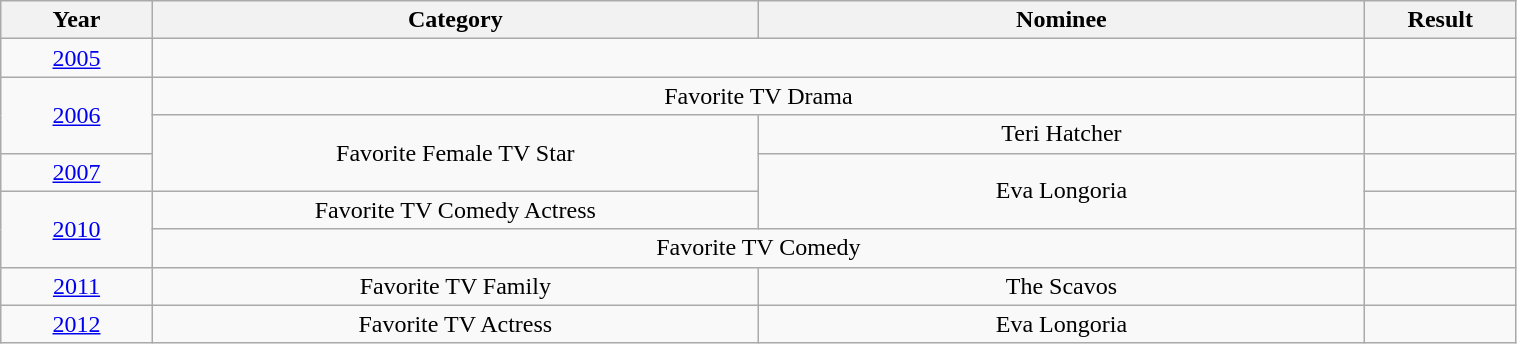<table class="wikitable" width="80%">
<tr>
<th width="10%">Year</th>
<th width="40%">Category</th>
<th width="40%">Nominee</th>
<th width="10%">Result</th>
</tr>
<tr>
<td align="center"><a href='#'>2005</a></td>
<td colspan="2" align="center"></td>
<td></td>
</tr>
<tr>
<td rowspan="2" align="center"><a href='#'>2006</a></td>
<td colspan="2" align="center">Favorite TV Drama</td>
<td></td>
</tr>
<tr>
<td rowspan="2" align="center">Favorite Female TV Star</td>
<td align="center">Teri Hatcher</td>
<td></td>
</tr>
<tr>
<td align="center"><a href='#'>2007</a></td>
<td rowspan="2" align="center">Eva Longoria</td>
<td></td>
</tr>
<tr>
<td rowspan="2" align="center"><a href='#'>2010</a></td>
<td align="center">Favorite TV Comedy Actress</td>
<td></td>
</tr>
<tr>
<td colspan="2" align="center">Favorite TV Comedy</td>
<td></td>
</tr>
<tr>
<td align="center"><a href='#'>2011</a></td>
<td align="center">Favorite TV Family</td>
<td align="center">The Scavos</td>
<td></td>
</tr>
<tr>
<td align="center"><a href='#'>2012</a></td>
<td align="center">Favorite TV Actress</td>
<td rowspan="2" align="center">Eva Longoria</td>
<td></td>
</tr>
</table>
